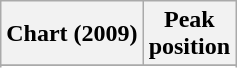<table class="wikitable sortable plainrowheaders" style="text-align:center">
<tr>
<th scope="col">Chart (2009)</th>
<th scope="col">Peak<br> position</th>
</tr>
<tr>
</tr>
<tr>
</tr>
</table>
